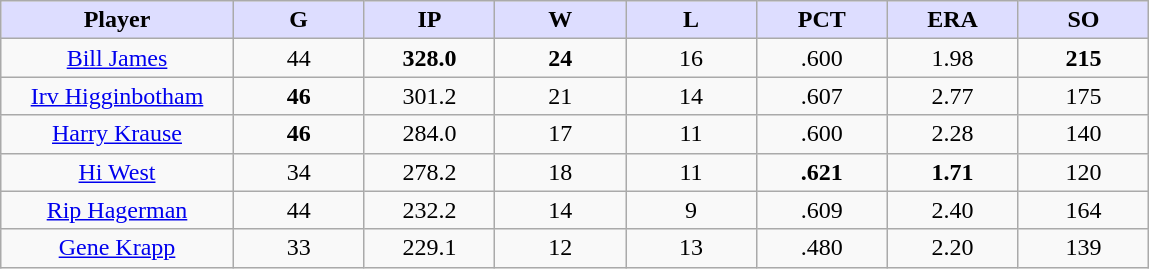<table class="wikitable sortable">
<tr>
<th style="background:#ddf; width:16%;">Player</th>
<th style="background:#ddf; width:9%;">G</th>
<th style="background:#ddf; width:9%;">IP</th>
<th style="background:#ddf; width:9%;">W</th>
<th style="background:#ddf; width:9%;">L</th>
<th style="background:#ddf; width:9%;">PCT</th>
<th style="background:#ddf; width:9%;">ERA</th>
<th style="background:#ddf; width:9%;">SO</th>
</tr>
<tr style="text-align:center;">
<td><a href='#'>Bill James</a></td>
<td>44</td>
<td><strong>328.0</strong></td>
<td><strong>24</strong></td>
<td>16</td>
<td>.600</td>
<td>1.98</td>
<td><strong>215</strong></td>
</tr>
<tr style="text-align:center;">
<td><a href='#'>Irv Higginbotham</a></td>
<td><strong>46</strong></td>
<td>301.2</td>
<td>21</td>
<td>14</td>
<td>.607</td>
<td>2.77</td>
<td>175</td>
</tr>
<tr style="text-align:center;">
<td><a href='#'>Harry Krause</a></td>
<td><strong>46</strong></td>
<td>284.0</td>
<td>17</td>
<td>11</td>
<td>.600</td>
<td>2.28</td>
<td>140</td>
</tr>
<tr style="text-align:center;">
<td><a href='#'>Hi West</a></td>
<td>34</td>
<td>278.2</td>
<td>18</td>
<td>11</td>
<td><strong>.621</strong></td>
<td><strong>1.71</strong></td>
<td>120</td>
</tr>
<tr style="text-align:center;">
<td><a href='#'>Rip Hagerman</a></td>
<td>44</td>
<td>232.2</td>
<td>14</td>
<td>9</td>
<td>.609</td>
<td>2.40</td>
<td>164</td>
</tr>
<tr style="text-align:center;">
<td><a href='#'>Gene Krapp</a></td>
<td>33</td>
<td>229.1</td>
<td>12</td>
<td>13</td>
<td>.480</td>
<td>2.20</td>
<td>139</td>
</tr>
</table>
